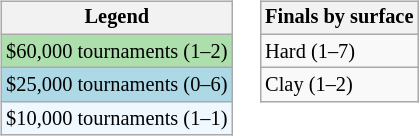<table>
<tr valign=top>
<td><br><table class="wikitable" style="font-size:85%">
<tr>
<th>Legend</th>
</tr>
<tr style="background:#addfad">
<td>$60,000 tournaments (1–2)</td>
</tr>
<tr style="background:lightblue;">
<td>$25,000 tournaments (0–6)</td>
</tr>
<tr style="background:#f0f8ff;">
<td>$10,000 tournaments (1–1)</td>
</tr>
</table>
</td>
<td><br><table class="wikitable" style="font-size:85%">
<tr>
<th>Finals by surface</th>
</tr>
<tr>
<td>Hard (1–7)</td>
</tr>
<tr>
<td>Clay (1–2)</td>
</tr>
</table>
</td>
</tr>
</table>
